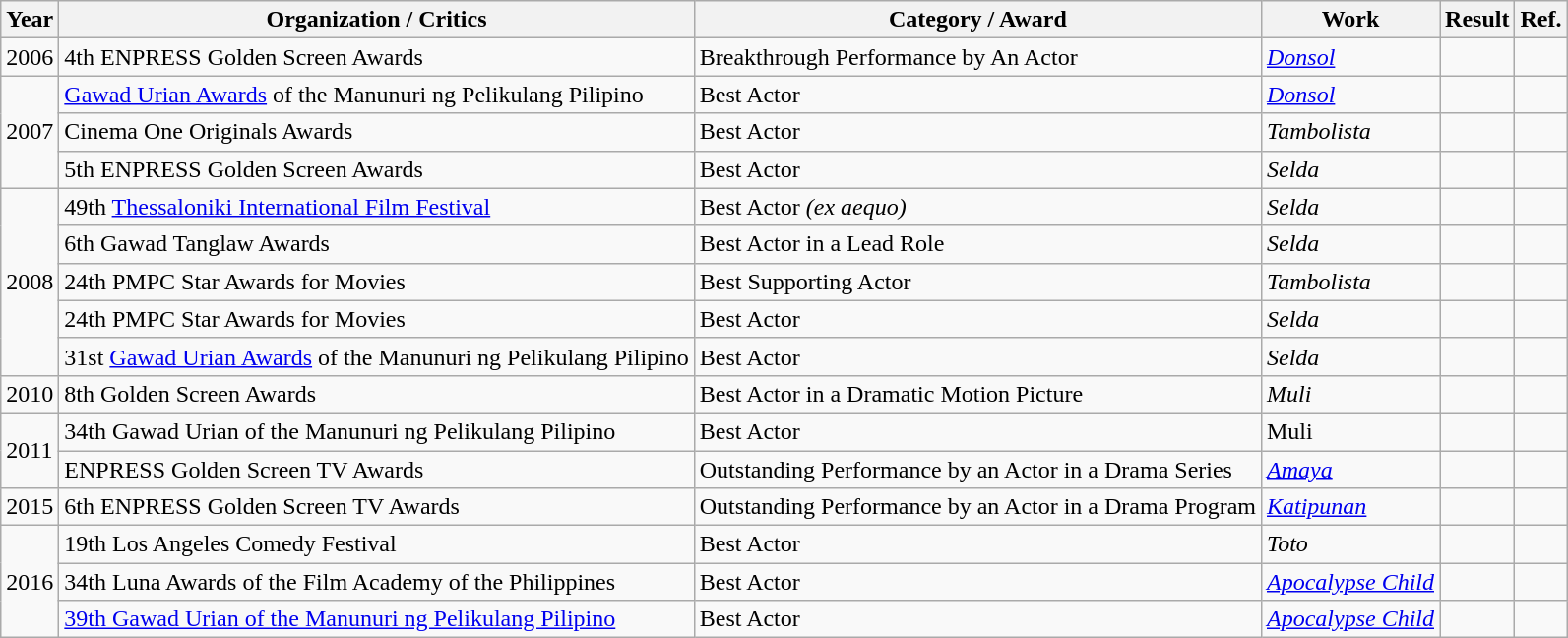<table class="wikitable">
<tr>
<th>Year</th>
<th>Organization / Critics</th>
<th>Category / Award</th>
<th>Work</th>
<th>Result</th>
<th>Ref.</th>
</tr>
<tr>
<td>2006</td>
<td>4th ENPRESS Golden Screen Awards</td>
<td>Breakthrough Performance by An Actor</td>
<td><em><a href='#'>Donsol</a></em></td>
<td></td>
<td></td>
</tr>
<tr>
<td rowspan="3">2007</td>
<td><a href='#'>Gawad Urian Awards</a> of the Manunuri ng Pelikulang Pilipino</td>
<td>Best Actor</td>
<td><em><a href='#'>Donsol</a></em></td>
<td></td>
<td></td>
</tr>
<tr>
<td>Cinema One Originals Awards</td>
<td>Best Actor</td>
<td><em>Tambolista</em></td>
<td></td>
<td></td>
</tr>
<tr>
<td>5th ENPRESS Golden Screen Awards</td>
<td>Best Actor</td>
<td><em>Selda</em></td>
<td></td>
<td></td>
</tr>
<tr>
<td rowspan="5">2008</td>
<td>49th <a href='#'>Thessaloniki International Film Festival</a></td>
<td>Best Actor <em>(ex aequo)</em></td>
<td><em>Selda</em></td>
<td></td>
<td></td>
</tr>
<tr>
<td>6th Gawad Tanglaw Awards</td>
<td>Best Actor in a Lead Role</td>
<td><em>Selda</em></td>
<td></td>
<td></td>
</tr>
<tr>
<td>24th PMPC Star Awards for Movies</td>
<td>Best Supporting Actor</td>
<td><em>Tambolista</em></td>
<td></td>
<td></td>
</tr>
<tr>
<td>24th PMPC Star Awards for Movies</td>
<td>Best Actor</td>
<td><em>Selda</em></td>
<td></td>
<td></td>
</tr>
<tr>
<td>31st <a href='#'>Gawad Urian Awards</a> of the Manunuri ng Pelikulang Pilipino</td>
<td>Best Actor</td>
<td><em>Selda</em></td>
<td></td>
<td></td>
</tr>
<tr>
<td>2010</td>
<td>8th Golden Screen Awards</td>
<td>Best Actor in a Dramatic Motion Picture</td>
<td><em>Muli</em></td>
<td></td>
<td></td>
</tr>
<tr>
<td rowspan="2">2011</td>
<td>34th Gawad Urian of the Manunuri ng Pelikulang Pilipino</td>
<td>Best Actor</td>
<td>Muli</td>
<td></td>
<td></td>
</tr>
<tr>
<td>ENPRESS Golden Screen TV Awards</td>
<td>Outstanding Performance by an Actor in a Drama Series</td>
<td><em><a href='#'>Amaya</a></em></td>
<td></td>
<td></td>
</tr>
<tr>
<td>2015</td>
<td>6th ENPRESS Golden Screen TV Awards</td>
<td>Outstanding Performance by an Actor in a Drama Program</td>
<td><em><a href='#'>Katipunan</a></em></td>
<td></td>
<td></td>
</tr>
<tr>
<td rowspan="3">2016</td>
<td>19th Los Angeles Comedy Festival</td>
<td>Best Actor</td>
<td><em>Toto</em></td>
<td></td>
<td></td>
</tr>
<tr>
<td>34th Luna Awards of the Film Academy of the Philippines</td>
<td>Best Actor</td>
<td><em><a href='#'>Apocalypse Child</a></em></td>
<td></td>
<td></td>
</tr>
<tr>
<td><a href='#'>39th Gawad Urian of the Manunuri ng Pelikulang Pilipino</a></td>
<td>Best Actor</td>
<td><em><a href='#'>Apocalypse Child</a></em></td>
<td></td>
<td></td>
</tr>
</table>
